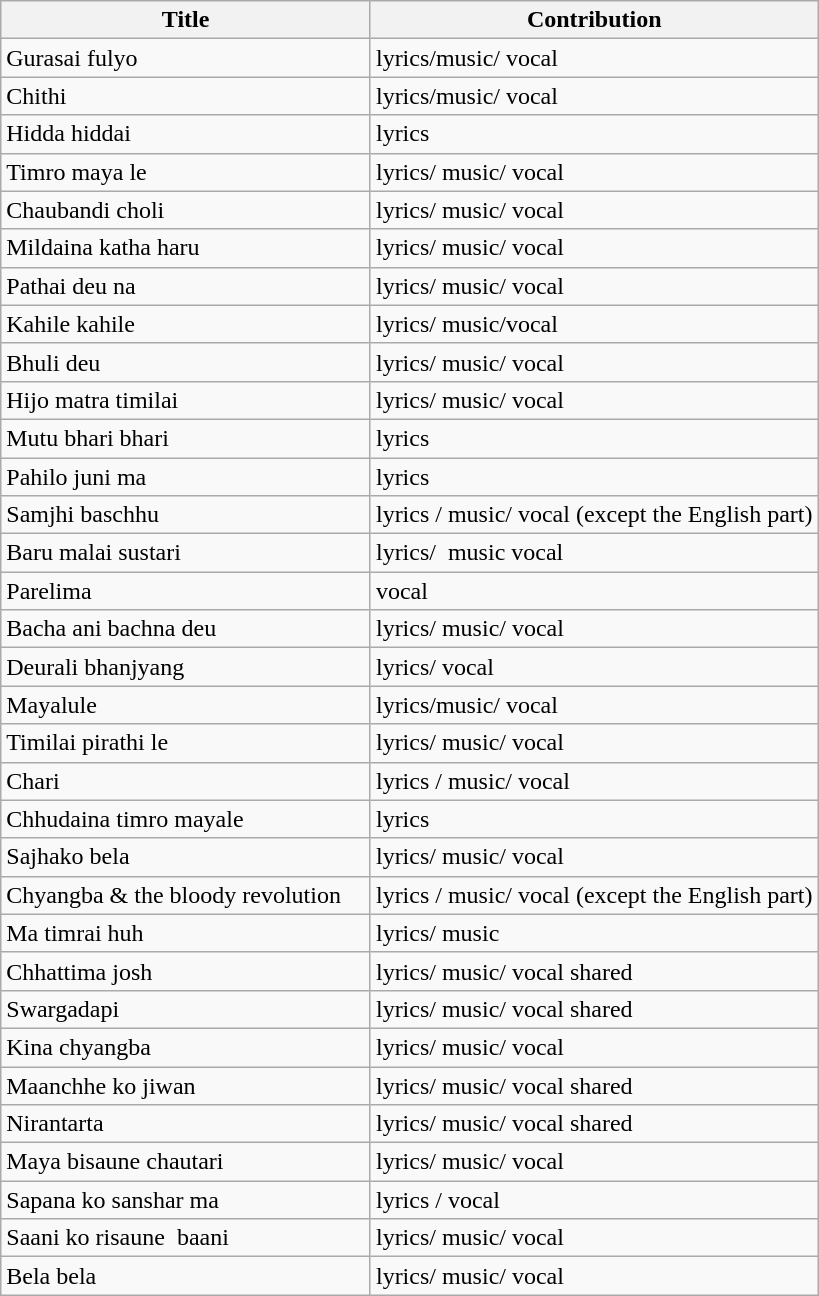<table class="wikitable">
<tr>
<th>Title</th>
<th>Contribution</th>
</tr>
<tr>
<td>Gurasai fulyo</td>
<td>lyrics/music/ vocal    </td>
</tr>
<tr>
<td>Chithi</td>
<td>lyrics/music/ vocal    </td>
</tr>
<tr>
<td>Hidda hiddai   </td>
<td>lyrics</td>
</tr>
<tr>
<td>Timro maya le   </td>
<td>lyrics/ music/ vocal    </td>
</tr>
<tr>
<td>Chaubandi choli    </td>
<td>lyrics/ music/ vocal   </td>
</tr>
<tr>
<td>Mildaina katha haru   </td>
<td>lyrics/ music/ vocal  </td>
</tr>
<tr>
<td>Pathai deu na   </td>
<td>lyrics/ music/ vocal  </td>
</tr>
<tr>
<td>Kahile kahile   </td>
<td>lyrics/ music/vocal  </td>
</tr>
<tr>
<td>Bhuli deu   </td>
<td>lyrics/ music/ vocal  </td>
</tr>
<tr>
<td>Hijo matra timilai   </td>
<td>lyrics/ music/ vocal  </td>
</tr>
<tr>
<td>Mutu bhari bhari   </td>
<td>lyrics  </td>
</tr>
<tr>
<td>Pahilo juni ma   </td>
<td>lyrics  </td>
</tr>
<tr>
<td>Samjhi baschhu   </td>
<td>lyrics / music/ vocal (except the English part)</td>
</tr>
<tr>
<td>Baru malai sustari</td>
<td>lyrics/  music vocal</td>
</tr>
<tr>
<td>Parelima</td>
<td>vocal  </td>
</tr>
<tr>
<td>Bacha ani bachna deu  </td>
<td>lyrics/ music/ vocal  </td>
</tr>
<tr>
<td>Deurali bhanjyang   </td>
<td>lyrics/ vocal  </td>
</tr>
<tr>
<td>Mayalule</td>
<td>lyrics/music/ vocal  </td>
</tr>
<tr>
<td>Timilai pirathi le    </td>
<td>lyrics/ music/ vocal  </td>
</tr>
<tr>
<td>Chari</td>
<td>lyrics / music/ vocal</td>
</tr>
<tr>
<td>Chhudaina timro mayale    </td>
<td>lyrics  </td>
</tr>
<tr>
<td>Sajhako bela</td>
<td>lyrics/ music/ vocal  </td>
</tr>
<tr>
<td>Chyangba & the bloody revolution    </td>
<td>lyrics / music/ vocal (except the English part)</td>
</tr>
<tr>
<td>Ma timrai huh    </td>
<td>lyrics/ music  </td>
</tr>
<tr>
<td>Chhattima josh    </td>
<td>lyrics/ music/ vocal shared   </td>
</tr>
<tr>
<td>Swargadapi</td>
<td>lyrics/ music/ vocal shared   </td>
</tr>
<tr>
<td>Kina chyangba    </td>
<td>lyrics/ music/ vocal  </td>
</tr>
<tr>
<td>Maanchhe ko jiwan    </td>
<td>lyrics/ music/ vocal shared   </td>
</tr>
<tr>
<td>Nirantarta</td>
<td>lyrics/ music/ vocal shared   </td>
</tr>
<tr>
<td>Maya bisaune chautari  </td>
<td>lyrics/ music/ vocal  </td>
</tr>
<tr>
<td>Sapana ko sanshar ma    </td>
<td>lyrics / vocal  </td>
</tr>
<tr>
<td>Saani ko risaune  baani    </td>
<td>lyrics/ music/ vocal</td>
</tr>
<tr>
<td>Bela bela    </td>
<td>lyrics/ music/ vocal  </td>
</tr>
</table>
